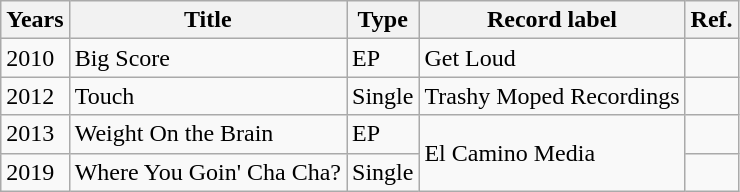<table class="wikitable">
<tr>
<th>Years</th>
<th>Title</th>
<th>Type</th>
<th>Record label</th>
<th>Ref.</th>
</tr>
<tr>
<td>2010</td>
<td>Big Score</td>
<td>EP</td>
<td>Get Loud</td>
<td></td>
</tr>
<tr>
<td>2012</td>
<td>Touch</td>
<td>Single</td>
<td>Trashy Moped Recordings</td>
<td></td>
</tr>
<tr>
<td>2013</td>
<td>Weight On the Brain</td>
<td>EP</td>
<td rowspan="2">El Camino Media</td>
<td></td>
</tr>
<tr>
<td>2019</td>
<td>Where You Goin' Cha Cha?</td>
<td>Single</td>
<td></td>
</tr>
</table>
